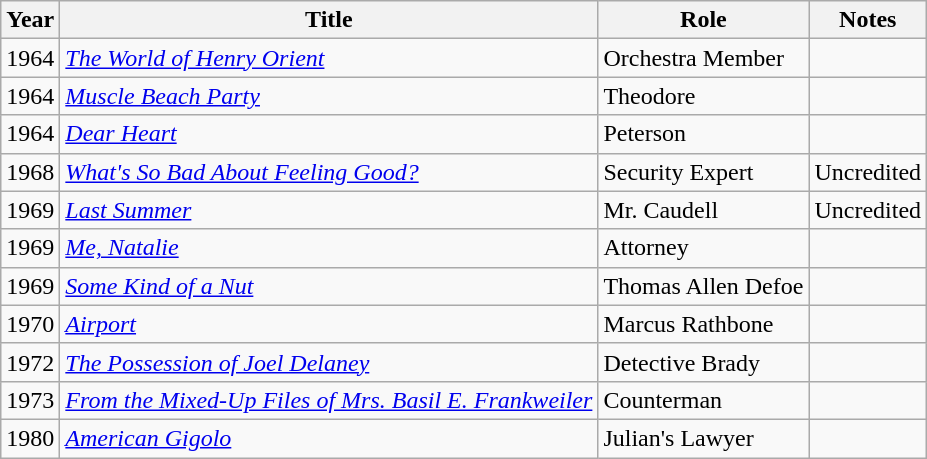<table class="wikitable">
<tr>
<th>Year</th>
<th>Title</th>
<th>Role</th>
<th>Notes</th>
</tr>
<tr>
<td>1964</td>
<td><em><a href='#'>The World of Henry Orient</a></em></td>
<td>Orchestra Member</td>
<td></td>
</tr>
<tr>
<td>1964</td>
<td><em><a href='#'>Muscle Beach Party</a></em></td>
<td>Theodore</td>
<td></td>
</tr>
<tr>
<td>1964</td>
<td><em><a href='#'>Dear Heart</a></em></td>
<td>Peterson</td>
<td></td>
</tr>
<tr>
<td>1968</td>
<td><em><a href='#'>What's So Bad About Feeling Good?</a></em></td>
<td>Security Expert</td>
<td>Uncredited</td>
</tr>
<tr>
<td>1969</td>
<td><em><a href='#'>Last Summer</a></em></td>
<td>Mr. Caudell</td>
<td>Uncredited</td>
</tr>
<tr>
<td>1969</td>
<td><em><a href='#'>Me, Natalie</a></em></td>
<td>Attorney</td>
<td></td>
</tr>
<tr>
<td>1969</td>
<td><em><a href='#'>Some Kind of a Nut</a></em></td>
<td>Thomas Allen Defoe</td>
<td></td>
</tr>
<tr>
<td>1970</td>
<td><em><a href='#'>Airport</a></em></td>
<td>Marcus Rathbone</td>
<td></td>
</tr>
<tr>
<td>1972</td>
<td><em><a href='#'>The Possession of Joel Delaney</a></em></td>
<td>Detective Brady</td>
<td></td>
</tr>
<tr>
<td>1973</td>
<td><em><a href='#'>From the Mixed-Up Files of Mrs. Basil E. Frankweiler</a></em></td>
<td>Counterman</td>
<td></td>
</tr>
<tr>
<td>1980</td>
<td><em><a href='#'>American Gigolo</a></em></td>
<td>Julian's Lawyer</td>
<td></td>
</tr>
</table>
